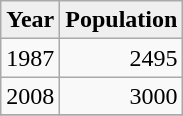<table class="wikitable">
<tr>
<th style="background:#EFEFEF;">Year</th>
<th style="background:#EFEFEF;">Population</th>
</tr>
<tr>
<td>1987</td>
<td align="right">2495</td>
</tr>
<tr>
<td>2008</td>
<td align="right">3000</td>
</tr>
<tr>
</tr>
</table>
